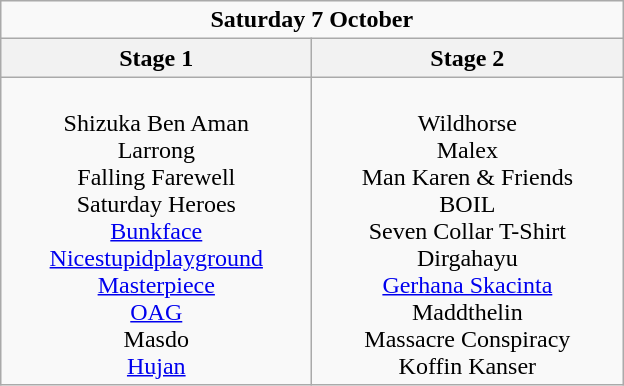<table class="wikitable">
<tr>
<td colspan="2" style="text-align:center;"><strong>Saturday 7 October</strong></td>
</tr>
<tr>
<th>Stage 1</th>
<th>Stage 2</th>
</tr>
<tr>
<td style="text-align:center; vertical-align:top; width:200px;"><br>Shizuka Ben Aman<br>
Larrong<br>
Falling Farewell<br>
Saturday Heroes<br>
<a href='#'>Bunkface</a><br>
<a href='#'>Nicestupidplayground</a><br>
<a href='#'>Masterpiece</a><br>
<a href='#'>OAG</a><br>
Masdo<br>
<a href='#'>Hujan</a><br></td>
<td style="text-align:center; vertical-align:top; width:200px;"><br>Wildhorse<br>
Malex<br>
Man Karen & Friends<br>
BOIL<br>
Seven Collar T-Shirt<br>
Dirgahayu<br>
<a href='#'>Gerhana Skacinta</a><br>
Maddthelin<br>
Massacre Conspiracy<br>
Koffin Kanser<br></td>
</tr>
</table>
